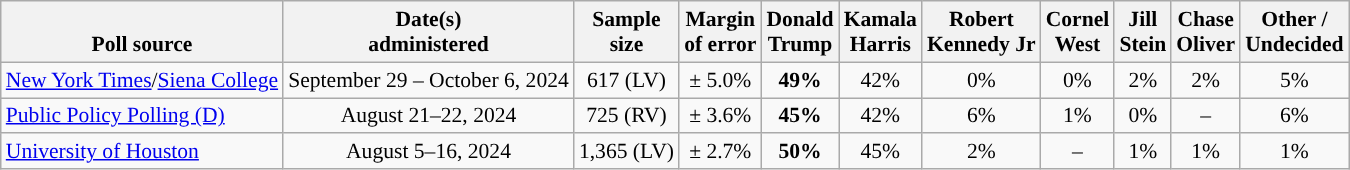<table class="wikitable sortable mw-datatable" style="font-size:90%;text-align:center;line-height:17px">
<tr style="vertical-align:bottom">
<th>Poll source</th>
<th>Date(s)<br>administered</th>
<th>Sample<br>size</th>
<th>Margin<br>of error</th>
<th class="unsortable">Donald<br>Trump<br></th>
<th class="unsortable">Kamala<br>Harris<br></th>
<th class="unsortable">Robert<br>Kennedy Jr<br></th>
<th class="unsortable">Cornel<br>West<br></th>
<th class="unsortable">Jill<br>Stein<br></th>
<th class="unsortable">Chase<br>Oliver<br></th>
<th class="unsortable">Other /<br>Undecided</th>
</tr>
<tr>
<td style="text-align:left;"><a href='#'>New York Times</a>/<a href='#'>Siena College</a></td>
<td data-sort-value="2024-10-06">September 29 – October 6, 2024</td>
<td>617 (LV)</td>
<td>± 5.0%</td>
<td style="background-color:"><strong>49%</strong></td>
<td>42%</td>
<td>0%</td>
<td>0%</td>
<td>2%</td>
<td>2%</td>
<td>5%</td>
</tr>
<tr>
<td style="text-align:left;"><a href='#'>Public Policy Polling (D)</a></td>
<td data-sort-value="2024-08-27">August 21–22, 2024</td>
<td>725 (RV)</td>
<td>± 3.6%</td>
<td style="background-color:"><strong>45%</strong></td>
<td>42%</td>
<td>6%</td>
<td>1%</td>
<td>0%</td>
<td>–</td>
<td>6%</td>
</tr>
<tr>
<td style="text-align:left;"><a href='#'>University of Houston</a></td>
<td data-sort-value="2024-08-22">August 5–16, 2024</td>
<td>1,365 (LV)</td>
<td>± 2.7%</td>
<td style="background-color:"><strong>50%</strong></td>
<td>45%</td>
<td>2%</td>
<td>–</td>
<td>1%</td>
<td>1%</td>
<td>1%</td>
</tr>
</table>
